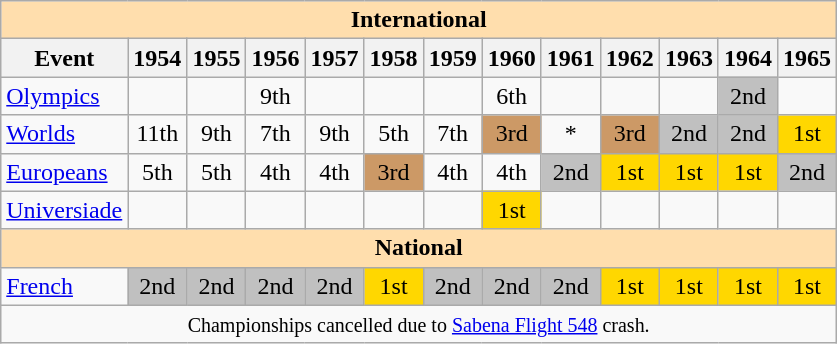<table class="wikitable" style="text-align:center">
<tr>
<th style="background-color: #ffdead; " colspan=13 align=center>International</th>
</tr>
<tr>
<th>Event</th>
<th>1954</th>
<th>1955</th>
<th>1956</th>
<th>1957</th>
<th>1958</th>
<th>1959</th>
<th>1960</th>
<th>1961</th>
<th>1962</th>
<th>1963</th>
<th>1964</th>
<th>1965</th>
</tr>
<tr>
<td align=left><a href='#'>Olympics</a></td>
<td></td>
<td></td>
<td>9th</td>
<td></td>
<td></td>
<td></td>
<td>6th</td>
<td></td>
<td></td>
<td></td>
<td bgcolor=silver>2nd</td>
<td></td>
</tr>
<tr>
<td align=left><a href='#'>Worlds</a></td>
<td>11th</td>
<td>9th</td>
<td>7th</td>
<td>9th</td>
<td>5th</td>
<td>7th</td>
<td bgcolor=cc9966>3rd</td>
<td>*</td>
<td bgcolor=cc9966>3rd</td>
<td bgcolor=silver>2nd</td>
<td bgcolor=silver>2nd</td>
<td bgcolor=gold>1st</td>
</tr>
<tr>
<td align=left><a href='#'>Europeans</a></td>
<td>5th</td>
<td>5th</td>
<td>4th</td>
<td>4th</td>
<td bgcolor=cc9966>3rd</td>
<td>4th</td>
<td>4th</td>
<td bgcolor=silver>2nd</td>
<td bgcolor=gold>1st</td>
<td bgcolor=gold>1st</td>
<td bgcolor=gold>1st</td>
<td bgcolor=silver>2nd</td>
</tr>
<tr>
<td align=left><a href='#'>Universiade</a></td>
<td></td>
<td></td>
<td></td>
<td></td>
<td></td>
<td></td>
<td bgcolor=gold>1st</td>
<td></td>
<td></td>
<td></td>
<td></td>
<td></td>
</tr>
<tr>
<th style="background-color: #ffdead; " colspan=13 align=center>National</th>
</tr>
<tr>
<td align=left><a href='#'>French</a></td>
<td bgcolor=silver>2nd</td>
<td bgcolor=silver>2nd</td>
<td bgcolor=silver>2nd</td>
<td bgcolor=silver>2nd</td>
<td bgcolor=gold>1st</td>
<td bgcolor=silver>2nd</td>
<td bgcolor=silver>2nd</td>
<td bgcolor=silver>2nd</td>
<td bgcolor=gold>1st</td>
<td bgcolor=gold>1st</td>
<td bgcolor=gold>1st</td>
<td bgcolor=gold>1st</td>
</tr>
<tr>
<td colspan=13 align=center><small> Championships cancelled due to <a href='#'>Sabena Flight 548</a> crash. </small></td>
</tr>
</table>
